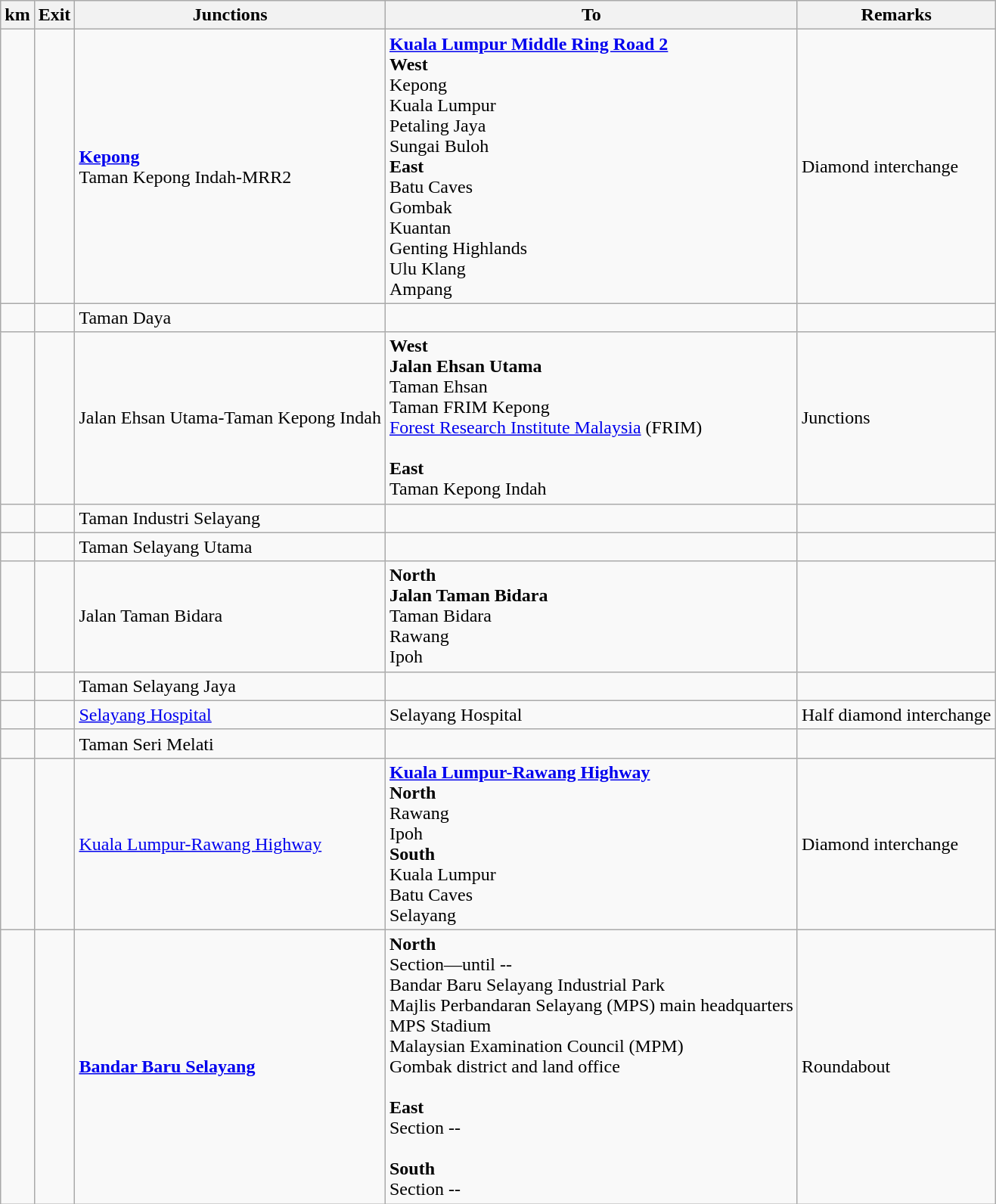<table class="wikitable">
<tr>
<th>km</th>
<th>Exit</th>
<th>Junctions</th>
<th>To</th>
<th>Remarks</th>
</tr>
<tr>
<td></td>
<td></td>
<td><strong><a href='#'>Kepong</a></strong><br>Taman Kepong Indah-MRR2</td>
<td> <strong><a href='#'>Kuala Lumpur Middle Ring Road 2</a></strong><br><strong>West</strong><br>Kepong<br>Kuala Lumpur<br>Petaling Jaya<br>Sungai Buloh<br><strong>East</strong><br>Batu Caves<br>Gombak<br>Kuantan<br>Genting Highlands<br>Ulu Klang<br>Ampang</td>
<td>Diamond interchange</td>
</tr>
<tr>
<td></td>
<td></td>
<td>Taman Daya</td>
<td></td>
<td></td>
</tr>
<tr>
<td></td>
<td></td>
<td>Jalan Ehsan Utama-Taman Kepong Indah</td>
<td><strong>West</strong><br><strong>Jalan Ehsan Utama</strong><br>Taman Ehsan<br>Taman FRIM Kepong<br><a href='#'>Forest Research Institute Malaysia</a> (FRIM)<br><br><strong>East</strong><br>Taman Kepong Indah</td>
<td>Junctions</td>
</tr>
<tr>
<td></td>
<td></td>
<td>Taman Industri Selayang</td>
<td></td>
<td></td>
</tr>
<tr>
<td></td>
<td></td>
<td>Taman Selayang Utama</td>
<td></td>
<td></td>
</tr>
<tr>
<td></td>
<td></td>
<td>Jalan Taman Bidara</td>
<td><strong>North</strong><br><strong>Jalan Taman Bidara</strong><br>Taman Bidara<br> Rawang<br> Ipoh</td>
<td></td>
</tr>
<tr>
<td></td>
<td></td>
<td>Taman Selayang Jaya</td>
<td></td>
<td></td>
</tr>
<tr>
<td></td>
<td></td>
<td><a href='#'>Selayang Hospital</a></td>
<td>Selayang Hospital</td>
<td>Half diamond interchange</td>
</tr>
<tr>
<td></td>
<td></td>
<td>Taman Seri Melati</td>
<td></td>
<td></td>
</tr>
<tr>
<td></td>
<td></td>
<td><a href='#'>Kuala Lumpur-Rawang Highway</a></td>
<td> <strong><a href='#'>Kuala Lumpur-Rawang Highway</a></strong><br><strong>North</strong><br> Rawang<br> Ipoh<br><strong>South</strong><br> Kuala Lumpur<br> Batu Caves<br> Selayang</td>
<td>Diamond interchange</td>
</tr>
<tr>
<td></td>
<td></td>
<td><strong><a href='#'>Bandar Baru Selayang</a></strong></td>
<td><strong>North</strong><br>Section—until --<br>Bandar Baru Selayang Industrial Park<br>Majlis Perbandaran Selayang (MPS) main headquarters<br>MPS Stadium<br>Malaysian Examination Council (MPM)<br>Gombak district and land office<br><br><strong>East</strong><br>Section --<br><br><strong>South</strong><br>Section --</td>
<td>Roundabout</td>
</tr>
</table>
